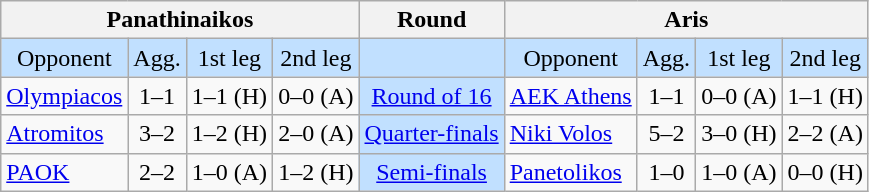<table class="wikitable" style="text-align:center">
<tr>
<th colspan="4">Panathinaikos</th>
<th>Round</th>
<th colspan="4">Aris</th>
</tr>
<tr style="background:#C1E0FF">
<td>Opponent</td>
<td>Agg.</td>
<td>1st leg</td>
<td>2nd leg</td>
<td></td>
<td>Opponent</td>
<td>Agg.</td>
<td>1st leg</td>
<td>2nd leg</td>
</tr>
<tr>
<td style="text-align:left"><a href='#'>Olympiacos</a></td>
<td>1–1 </td>
<td>1–1 (H)</td>
<td>0–0  (A)</td>
<td style="background:#C1E0FF"><a href='#'>Round of 16</a></td>
<td style="text-align:left"><a href='#'>AEK Athens</a></td>
<td>1–1 </td>
<td>0–0 (A)</td>
<td>1–1  (H)</td>
</tr>
<tr>
<td style="text-align:left"><a href='#'>Atromitos</a></td>
<td>3–2</td>
<td>1–2 (H)</td>
<td>2–0 (A)</td>
<td style="background:#C1E0FF"><a href='#'>Quarter-finals</a></td>
<td style="text-align:left"><a href='#'>Niki Volos</a></td>
<td>5–2</td>
<td>3–0 (H)</td>
<td>2–2 (A)</td>
</tr>
<tr>
<td style="text-align:left"><a href='#'>PAOK</a></td>
<td>2–2 </td>
<td>1–0 (A)</td>
<td>1–2  (H)</td>
<td style="background:#C1E0FF"><a href='#'>Semi-finals</a></td>
<td style="text-align:left"><a href='#'>Panetolikos</a></td>
<td>1–0</td>
<td>1–0 (A)</td>
<td>0–0 (H)</td>
</tr>
</table>
